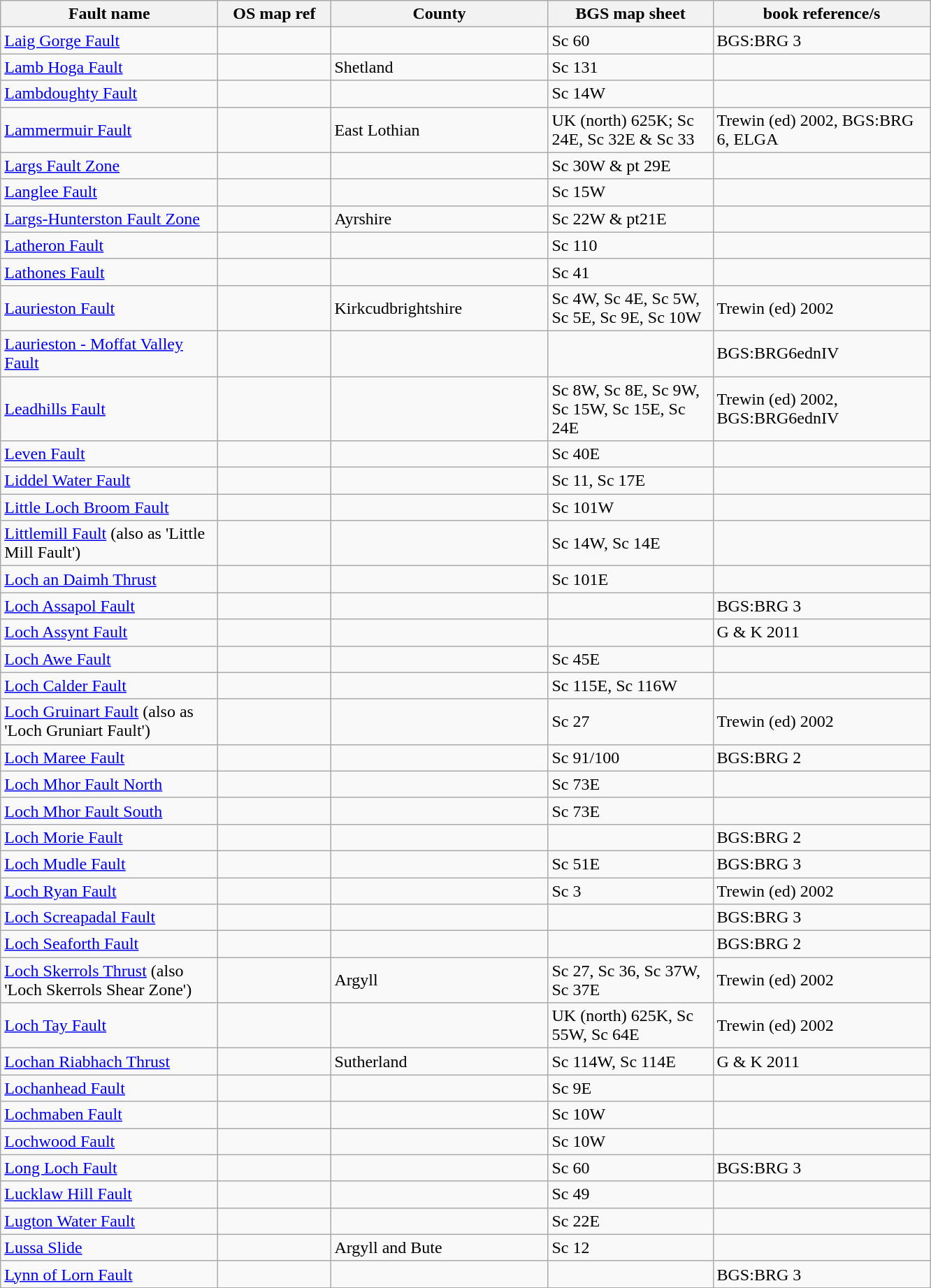<table class="wikitable">
<tr>
<th width="200pt">Fault name</th>
<th width="100pt">OS map ref</th>
<th width="200pt">County</th>
<th width="150pt">BGS map sheet</th>
<th width="200pt">book reference/s</th>
</tr>
<tr>
<td><a href='#'>Laig Gorge Fault</a></td>
<td></td>
<td></td>
<td>Sc 60</td>
<td>BGS:BRG 3</td>
</tr>
<tr>
<td><a href='#'>Lamb Hoga Fault</a></td>
<td></td>
<td>Shetland</td>
<td>Sc 131</td>
<td></td>
</tr>
<tr>
<td><a href='#'>Lambdoughty Fault</a></td>
<td></td>
<td></td>
<td>Sc 14W</td>
<td></td>
</tr>
<tr>
<td><a href='#'>Lammermuir Fault</a></td>
<td></td>
<td>East Lothian</td>
<td>UK (north) 625K; Sc 24E, Sc 32E & Sc 33</td>
<td>Trewin (ed) 2002, BGS:BRG 6, ELGA</td>
</tr>
<tr>
<td><a href='#'>Largs Fault Zone</a></td>
<td></td>
<td></td>
<td>Sc 30W & pt 29E</td>
<td></td>
</tr>
<tr>
<td><a href='#'>Langlee Fault</a></td>
<td></td>
<td></td>
<td>Sc 15W</td>
<td></td>
</tr>
<tr>
<td><a href='#'>Largs-Hunterston Fault Zone</a></td>
<td></td>
<td>Ayrshire</td>
<td>Sc 22W & pt21E</td>
<td></td>
</tr>
<tr>
<td><a href='#'>Latheron Fault</a></td>
<td></td>
<td></td>
<td>Sc 110</td>
<td></td>
</tr>
<tr>
<td><a href='#'>Lathones Fault</a></td>
<td></td>
<td></td>
<td>Sc 41</td>
<td></td>
</tr>
<tr>
<td><a href='#'>Laurieston Fault</a></td>
<td></td>
<td>Kirkcudbrightshire</td>
<td>Sc 4W, Sc 4E, Sc 5W, Sc 5E, Sc 9E, Sc 10W</td>
<td>Trewin (ed) 2002</td>
</tr>
<tr>
<td><a href='#'>Laurieston - Moffat Valley Fault</a></td>
<td></td>
<td></td>
<td></td>
<td>BGS:BRG6ednIV</td>
</tr>
<tr>
<td><a href='#'>Leadhills Fault</a></td>
<td></td>
<td></td>
<td>Sc 8W, Sc 8E, Sc 9W, Sc 15W, Sc 15E, Sc 24E</td>
<td>Trewin (ed) 2002, BGS:BRG6ednIV</td>
</tr>
<tr>
<td><a href='#'>Leven Fault</a></td>
<td></td>
<td></td>
<td>Sc 40E</td>
<td></td>
</tr>
<tr>
<td><a href='#'>Liddel Water Fault</a></td>
<td></td>
<td></td>
<td>Sc 11, Sc 17E</td>
<td></td>
</tr>
<tr>
<td><a href='#'>Little Loch Broom Fault</a></td>
<td></td>
<td></td>
<td>Sc 101W</td>
<td></td>
</tr>
<tr>
<td><a href='#'>Littlemill Fault</a> (also as 'Little Mill Fault')</td>
<td></td>
<td></td>
<td>Sc 14W, Sc 14E</td>
<td></td>
</tr>
<tr>
<td><a href='#'>Loch an Daimh Thrust</a></td>
<td></td>
<td></td>
<td>Sc 101E</td>
<td></td>
</tr>
<tr>
<td><a href='#'>Loch Assapol Fault</a></td>
<td></td>
<td></td>
<td></td>
<td>BGS:BRG 3</td>
</tr>
<tr>
<td><a href='#'>Loch Assynt Fault</a></td>
<td></td>
<td></td>
<td></td>
<td>G & K 2011</td>
</tr>
<tr>
<td><a href='#'>Loch Awe Fault</a></td>
<td></td>
<td></td>
<td>Sc 45E</td>
<td></td>
</tr>
<tr>
<td><a href='#'>Loch Calder Fault</a></td>
<td></td>
<td></td>
<td>Sc 115E, Sc 116W</td>
<td></td>
</tr>
<tr>
<td><a href='#'>Loch Gruinart Fault</a> (also as 'Loch Gruniart Fault')</td>
<td></td>
<td></td>
<td>Sc 27</td>
<td>Trewin (ed) 2002</td>
</tr>
<tr>
<td><a href='#'>Loch Maree Fault</a></td>
<td></td>
<td></td>
<td>Sc 91/100</td>
<td>BGS:BRG 2</td>
</tr>
<tr>
<td><a href='#'>Loch Mhor Fault North</a></td>
<td></td>
<td></td>
<td>Sc 73E</td>
<td></td>
</tr>
<tr>
<td><a href='#'>Loch Mhor Fault South</a></td>
<td></td>
<td></td>
<td>Sc 73E</td>
<td></td>
</tr>
<tr>
<td><a href='#'>Loch Morie Fault</a></td>
<td></td>
<td></td>
<td></td>
<td>BGS:BRG 2</td>
</tr>
<tr>
<td><a href='#'>Loch Mudle Fault</a></td>
<td></td>
<td></td>
<td>Sc 51E</td>
<td>BGS:BRG 3</td>
</tr>
<tr>
<td><a href='#'>Loch Ryan Fault</a></td>
<td></td>
<td></td>
<td>Sc 3</td>
<td>Trewin (ed) 2002</td>
</tr>
<tr>
<td><a href='#'>Loch Screapadal Fault</a></td>
<td></td>
<td></td>
<td></td>
<td>BGS:BRG 3</td>
</tr>
<tr>
<td><a href='#'>Loch Seaforth Fault</a></td>
<td></td>
<td></td>
<td></td>
<td>BGS:BRG 2</td>
</tr>
<tr>
<td><a href='#'>Loch Skerrols Thrust</a> (also 'Loch Skerrols Shear Zone')</td>
<td></td>
<td>Argyll</td>
<td>Sc 27, Sc 36, Sc 37W, Sc 37E</td>
<td>Trewin (ed) 2002</td>
</tr>
<tr>
<td><a href='#'>Loch Tay Fault</a></td>
<td></td>
<td></td>
<td>UK (north) 625K, Sc 55W, Sc 64E</td>
<td>Trewin (ed) 2002</td>
</tr>
<tr>
<td><a href='#'>Lochan Riabhach Thrust</a></td>
<td></td>
<td>Sutherland</td>
<td>Sc 114W, Sc 114E</td>
<td>G & K 2011</td>
</tr>
<tr>
<td><a href='#'>Lochanhead Fault</a></td>
<td></td>
<td></td>
<td>Sc 9E</td>
<td></td>
</tr>
<tr>
<td><a href='#'>Lochmaben Fault</a></td>
<td></td>
<td></td>
<td>Sc 10W</td>
<td></td>
</tr>
<tr>
<td><a href='#'>Lochwood Fault</a></td>
<td></td>
<td></td>
<td>Sc 10W</td>
<td></td>
</tr>
<tr>
<td><a href='#'>Long Loch Fault</a></td>
<td></td>
<td></td>
<td>Sc 60</td>
<td>BGS:BRG 3</td>
</tr>
<tr>
<td><a href='#'>Lucklaw Hill Fault</a></td>
<td></td>
<td></td>
<td>Sc 49</td>
<td></td>
</tr>
<tr>
<td><a href='#'>Lugton Water Fault</a></td>
<td></td>
<td></td>
<td>Sc 22E</td>
<td></td>
</tr>
<tr>
<td><a href='#'>Lussa Slide</a></td>
<td></td>
<td>Argyll and Bute</td>
<td>Sc 12</td>
<td></td>
</tr>
<tr>
<td><a href='#'>Lynn of Lorn Fault</a></td>
<td></td>
<td></td>
<td></td>
<td>BGS:BRG 3</td>
</tr>
<tr>
</tr>
</table>
